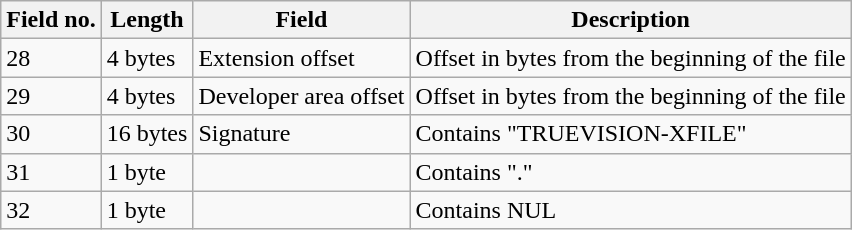<table class="wikitable">
<tr>
<th>Field no.</th>
<th>Length</th>
<th>Field</th>
<th>Description</th>
</tr>
<tr>
<td>28</td>
<td>4 bytes</td>
<td>Extension offset</td>
<td>Offset in bytes from the beginning of the file</td>
</tr>
<tr>
<td>29</td>
<td>4 bytes</td>
<td>Developer area offset</td>
<td>Offset in bytes from the beginning of the file</td>
</tr>
<tr>
<td>30</td>
<td>16 bytes</td>
<td>Signature</td>
<td>Contains "TRUEVISION-XFILE"</td>
</tr>
<tr>
<td>31</td>
<td>1 byte</td>
<td></td>
<td>Contains "."</td>
</tr>
<tr>
<td>32</td>
<td>1 byte</td>
<td></td>
<td>Contains NUL</td>
</tr>
</table>
